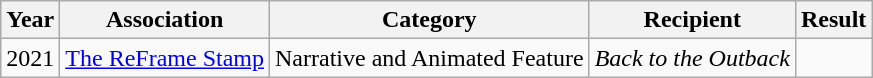<table class="wikitable sortable">
<tr>
<th>Year</th>
<th>Association</th>
<th>Category</th>
<th>Recipient</th>
<th>Result</th>
</tr>
<tr>
<td>2021</td>
<td><a href='#'>The ReFrame Stamp</a></td>
<td>Narrative and Animated Feature</td>
<td><em>Back to the Outback</em></td>
<td></td>
</tr>
</table>
